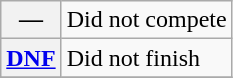<table class="wikitable">
<tr>
<th scope="row">—</th>
<td>Did not compete</td>
</tr>
<tr>
<th scope="row"><a href='#'>DNF</a></th>
<td>Did not finish</td>
</tr>
<tr>
</tr>
</table>
